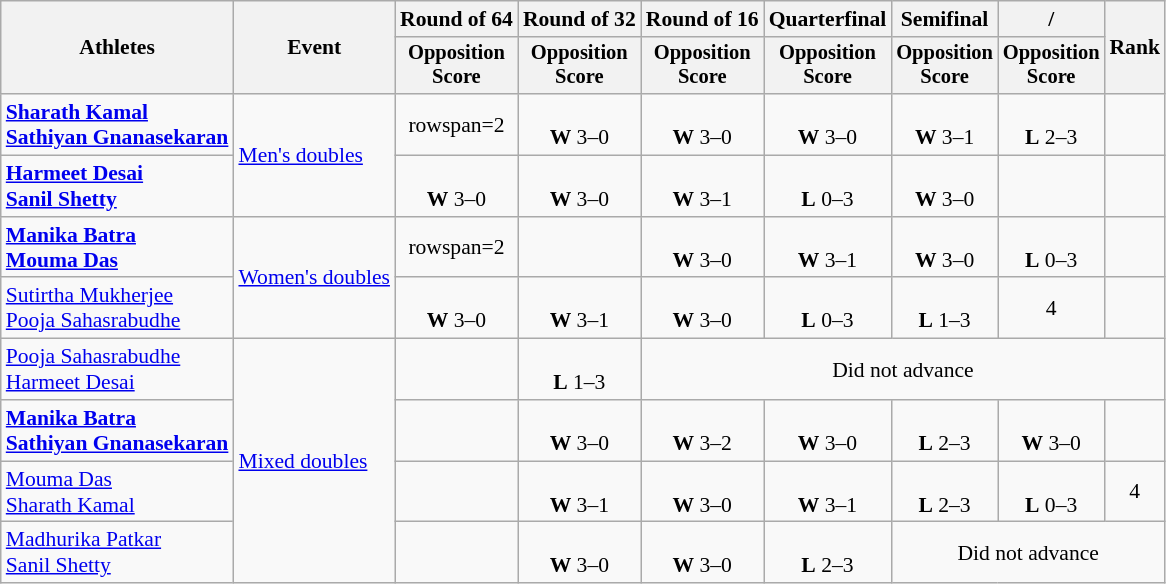<table class=wikitable style=font-size:90%;text-align:center;>
<tr>
<th rowspan=2>Athletes</th>
<th rowspan=2>Event</th>
<th>Round of 64</th>
<th>Round of 32</th>
<th>Round of 16</th>
<th>Quarterfinal</th>
<th>Semifinal</th>
<th>/</th>
<th rowspan=2>Rank</th>
</tr>
<tr style="font-size:95%">
<th>Opposition<br>Score</th>
<th>Opposition<br>Score</th>
<th>Opposition<br>Score</th>
<th>Opposition<br>Score</th>
<th>Opposition<br>Score</th>
<th>Opposition<br>Score</th>
</tr>
<tr>
<td align=left><strong><a href='#'>Sharath Kamal</a></strong><br><strong><a href='#'>Sathiyan Gnanasekaran</a></strong></td>
<td align=left rowspan="2"><a href='#'>Men's doubles</a></td>
<td>rowspan=2 </td>
<td><br><strong>W</strong> 3–0</td>
<td><br><strong>W</strong> 3–0</td>
<td><br><strong>W</strong> 3–0</td>
<td><br> <strong>W</strong> 3–1</td>
<td><br> <strong>L</strong> 2–3</td>
<td></td>
</tr>
<tr>
<td align=left><strong><a href='#'>Harmeet Desai</a></strong><br><strong><a href='#'>Sanil Shetty</a></strong></td>
<td><br><strong>W</strong> 3–0</td>
<td><br><strong>W</strong> 3–0</td>
<td><br><strong>W</strong> 3–1</td>
<td><br><strong>L</strong> 0–3</td>
<td><br><strong>W</strong> 3–0</td>
<td></td>
</tr>
<tr>
<td align=left><strong><a href='#'>Manika Batra</a></strong><br><strong><a href='#'>Mouma Das</a></strong></td>
<td align=left rowspan="2"><a href='#'>Women's doubles</a></td>
<td>rowspan=2 </td>
<td></td>
<td><br><strong>W</strong> 3–0</td>
<td><br><strong>W</strong> 3–1</td>
<td><br><strong>W</strong> 3–0</td>
<td><br><strong>L</strong> 0–3</td>
<td></td>
</tr>
<tr>
<td align=left><a href='#'>Sutirtha Mukherjee</a><br><a href='#'>Pooja Sahasrabudhe</a></td>
<td><br><strong>W</strong> 3–0</td>
<td><br><strong>W</strong> 3–1</td>
<td><br><strong>W</strong> 3–0</td>
<td><br><strong>L</strong> 0–3</td>
<td><br><strong>L</strong> 1–3</td>
<td>4</td>
</tr>
<tr>
<td align=left><a href='#'>Pooja Sahasrabudhe</a><br><a href='#'>Harmeet Desai</a></td>
<td align=left rowspan="4"><a href='#'>Mixed doubles</a></td>
<td></td>
<td><br> <strong>L</strong> 1–3</td>
<td colspan=5>Did not advance</td>
</tr>
<tr>
<td align=left><strong><a href='#'>Manika Batra</a><br><a href='#'>Sathiyan Gnanasekaran</a></strong></td>
<td></td>
<td><br><strong>W</strong> 3–0</td>
<td><br><strong>W</strong> 3–2</td>
<td><br><strong>W</strong> 3–0</td>
<td><br><strong>L</strong> 2–3</td>
<td><br><strong>W</strong> 3–0</td>
<td></td>
</tr>
<tr>
<td align=left><a href='#'>Mouma Das</a><br><a href='#'>Sharath Kamal</a></td>
<td></td>
<td><br><strong>W</strong> 3–1</td>
<td><br><strong>W</strong> 3–0</td>
<td><br><strong>W</strong> 3–1</td>
<td><br><strong>L</strong> 2–3</td>
<td><br><strong>L</strong> 0–3</td>
<td>4</td>
</tr>
<tr>
<td align=left><a href='#'>Madhurika Patkar</a><br><a href='#'>Sanil Shetty</a></td>
<td></td>
<td><br><strong>W</strong> 3–0</td>
<td><br><strong>W</strong> 3–0</td>
<td><br><strong>L</strong> 2–3</td>
<td colspan="3">Did not advance</td>
</tr>
</table>
